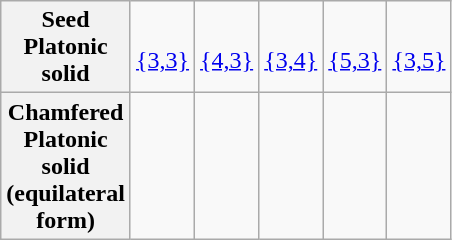<table class=wikitable>
<tr align=center>
<th>Seed<br>Platonic<br>solid</th>
<td> <br><a href='#'>{3,3}</a></td>
<td><br><a href='#'>{4,3}</a></td>
<td><br><a href='#'>{3,4}</a></td>
<td><br><a href='#'>{5,3}</a></td>
<td><br><a href='#'>{3,5}</a></td>
</tr>
<tr align=center>
<th>Chamfered<br>Platonic<br>solid<br>(equilateral<br>form)</th>
<td> </td>
<td></td>
<td></td>
<td></td>
<td></td>
</tr>
</table>
